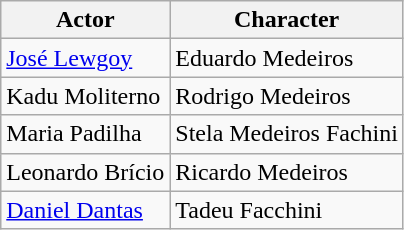<table class="wikitable">
<tr>
<th>Actor</th>
<th>Character</th>
</tr>
<tr>
<td><a href='#'>José Lewgoy</a></td>
<td>Eduardo Medeiros</td>
</tr>
<tr>
<td>Kadu Moliterno</td>
<td>Rodrigo Medeiros</td>
</tr>
<tr>
<td>Maria Padilha</td>
<td>Stela Medeiros Fachini</td>
</tr>
<tr>
<td>Leonardo Brício</td>
<td>Ricardo Medeiros</td>
</tr>
<tr>
<td><a href='#'>Daniel Dantas</a></td>
<td>Tadeu Facchini</td>
</tr>
</table>
